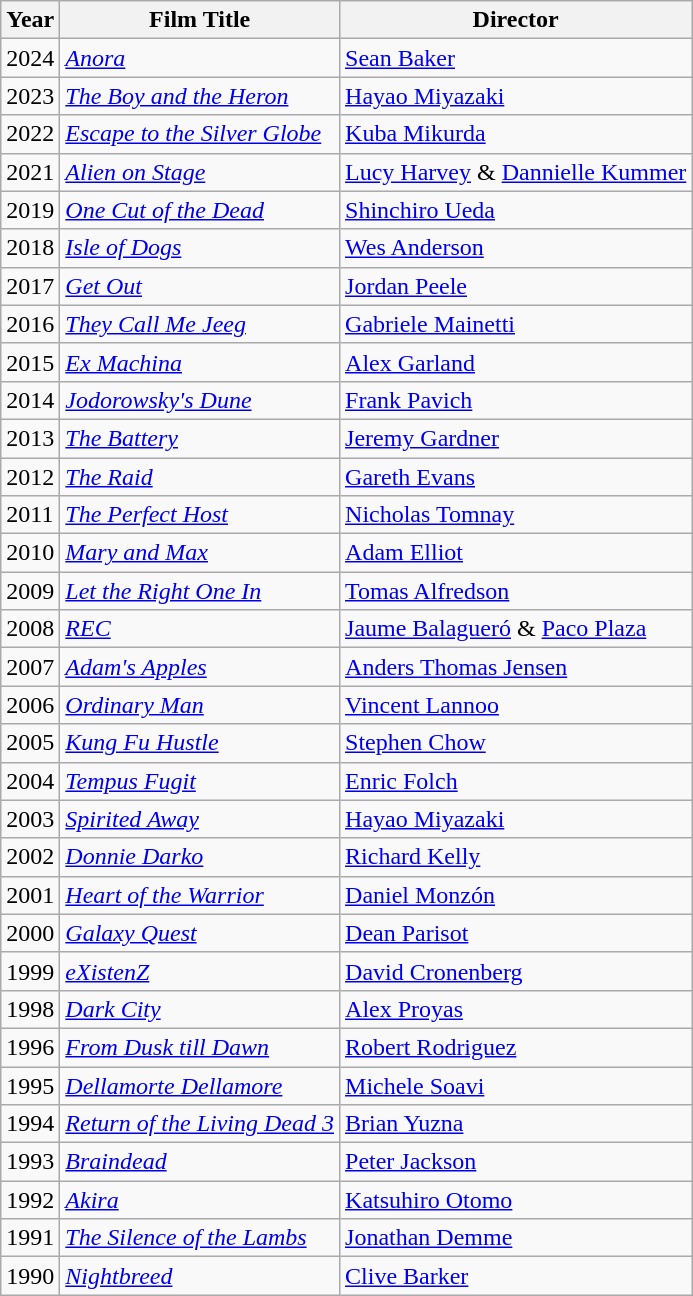<table class="wikitable">
<tr>
<th>Year</th>
<th>Film Title</th>
<th>Director</th>
</tr>
<tr>
<td>2024</td>
<td><a href='#'><em>Anora</em></a></td>
<td><a href='#'>Sean Baker</a></td>
</tr>
<tr>
<td>2023</td>
<td><em><a href='#'>The Boy and the Heron</a></em></td>
<td><a href='#'>Hayao Miyazaki</a></td>
</tr>
<tr>
<td>2022</td>
<td><em><a href='#'>Escape to the Silver Globe</a></em></td>
<td><a href='#'>Kuba Mikurda</a></td>
</tr>
<tr>
<td>2021</td>
<td><em><a href='#'>Alien on Stage</a></em></td>
<td><a href='#'>Lucy Harvey</a> & <a href='#'>Dannielle Kummer</a></td>
</tr>
<tr>
<td>2019</td>
<td><em><a href='#'>One Cut of the Dead</a></em></td>
<td><a href='#'>Shinchiro Ueda</a></td>
</tr>
<tr>
<td>2018</td>
<td><a href='#'><em>Isle of Dogs</em></a></td>
<td><a href='#'>Wes Anderson</a></td>
</tr>
<tr>
<td>2017</td>
<td><em><a href='#'>Get Out</a></em></td>
<td><a href='#'>Jordan Peele</a></td>
</tr>
<tr>
<td>2016</td>
<td><em><a href='#'>They Call Me Jeeg</a></em></td>
<td><a href='#'>Gabriele Mainetti</a></td>
</tr>
<tr>
<td>2015</td>
<td><a href='#'><em>Ex Machina</em></a></td>
<td><a href='#'>Alex Garland</a></td>
</tr>
<tr>
<td>2014</td>
<td><em><a href='#'>Jodorowsky's Dune</a></em></td>
<td><a href='#'>Frank Pavich</a></td>
</tr>
<tr>
<td>2013</td>
<td><a href='#'><em>The Battery</em></a></td>
<td><a href='#'>Jeremy Gardner</a></td>
</tr>
<tr>
<td>2012</td>
<td><a href='#'><em>The Raid</em></a></td>
<td><a href='#'>Gareth Evans</a></td>
</tr>
<tr>
<td>2011</td>
<td><em><a href='#'>The Perfect Host</a></em></td>
<td><a href='#'>Nicholas Tomnay</a></td>
</tr>
<tr>
<td>2010</td>
<td><em><a href='#'>Mary and Max</a></em></td>
<td><a href='#'>Adam Elliot</a></td>
</tr>
<tr>
<td>2009</td>
<td><a href='#'><em>Let the Right One In</em></a></td>
<td><a href='#'>Tomas Alfredson</a></td>
</tr>
<tr>
<td>2008</td>
<td><a href='#'><em>REC</em></a></td>
<td><a href='#'>Jaume Balagueró</a> & <a href='#'>Paco Plaza</a></td>
</tr>
<tr>
<td>2007</td>
<td><em><a href='#'>Adam's Apples</a></em></td>
<td><a href='#'>Anders Thomas Jensen</a></td>
</tr>
<tr>
<td>2006</td>
<td><a href='#'><em>Ordinary Man</em></a></td>
<td><a href='#'>Vincent Lannoo</a></td>
</tr>
<tr>
<td>2005</td>
<td><em><a href='#'>Kung Fu Hustle</a></em></td>
<td><a href='#'>Stephen Chow</a></td>
</tr>
<tr>
<td>2004</td>
<td><a href='#'><em>Tempus Fugit</em></a></td>
<td><a href='#'>Enric Folch</a></td>
</tr>
<tr>
<td>2003</td>
<td><em><a href='#'>Spirited Away</a></em></td>
<td><a href='#'>Hayao Miyazaki</a></td>
</tr>
<tr>
<td>2002</td>
<td><em><a href='#'>Donnie Darko</a></em></td>
<td><a href='#'>Richard Kelly</a></td>
</tr>
<tr>
<td>2001</td>
<td><em><a href='#'>Heart of the Warrior</a></em></td>
<td><a href='#'>Daniel Monzón</a></td>
</tr>
<tr>
<td>2000</td>
<td><em><a href='#'>Galaxy Quest</a></em></td>
<td><a href='#'>Dean Parisot</a></td>
</tr>
<tr>
<td>1999</td>
<td><em><a href='#'>eXistenZ</a></em></td>
<td><a href='#'>David Cronenberg</a></td>
</tr>
<tr>
<td>1998</td>
<td><a href='#'><em>Dark City</em></a></td>
<td><a href='#'>Alex Proyas</a></td>
</tr>
<tr>
<td>1996</td>
<td><em><a href='#'>From Dusk till Dawn</a></em></td>
<td><a href='#'>Robert Rodriguez</a></td>
</tr>
<tr>
<td>1995</td>
<td><em><a href='#'>Dellamorte Dellamore</a></em></td>
<td><a href='#'>Michele Soavi</a></td>
</tr>
<tr>
<td>1994</td>
<td><em><a href='#'>Return of the Living Dead 3</a></em></td>
<td><a href='#'>Brian Yuzna</a></td>
</tr>
<tr>
<td>1993</td>
<td><a href='#'><em>Braindead</em></a></td>
<td><a href='#'>Peter Jackson</a></td>
</tr>
<tr>
<td>1992</td>
<td><a href='#'><em>Akira</em></a></td>
<td><a href='#'>Katsuhiro Otomo</a></td>
</tr>
<tr>
<td>1991</td>
<td><a href='#'><em>The Silence of the Lambs</em></a></td>
<td><a href='#'>Jonathan Demme</a></td>
</tr>
<tr>
<td>1990</td>
<td><em><a href='#'>Nightbreed</a></em></td>
<td><a href='#'>Clive Barker</a></td>
</tr>
</table>
